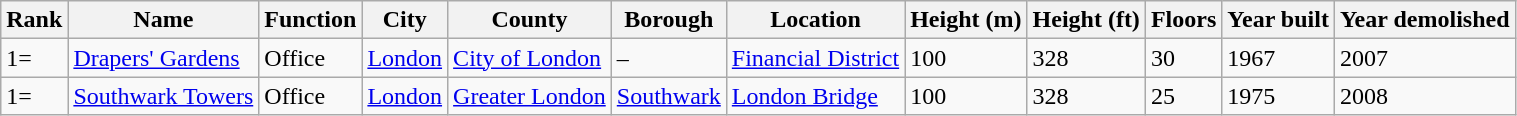<table class="wikitable sortable">
<tr>
<th>Rank<br></th>
<th>Name<br></th>
<th>Function<br></th>
<th>City<br></th>
<th>County<br></th>
<th>Borough<br></th>
<th>Location<br></th>
<th>Height (m)<br></th>
<th>Height (ft)<br></th>
<th>Floors<br></th>
<th>Year built<br></th>
<th>Year demolished<br></th>
</tr>
<tr>
<td>1=</td>
<td><a href='#'>Drapers' Gardens</a></td>
<td>Office</td>
<td><a href='#'>London</a></td>
<td><a href='#'>City of London</a></td>
<td>–</td>
<td><a href='#'>Financial District</a></td>
<td>100</td>
<td>328</td>
<td>30</td>
<td>1967</td>
<td>2007</td>
</tr>
<tr>
<td>1=</td>
<td><a href='#'>Southwark Towers</a></td>
<td>Office</td>
<td><a href='#'>London</a></td>
<td><a href='#'>Greater London</a></td>
<td><a href='#'>Southwark</a></td>
<td><a href='#'>London Bridge</a></td>
<td>100</td>
<td>328</td>
<td>25</td>
<td>1975</td>
<td>2008</td>
</tr>
</table>
